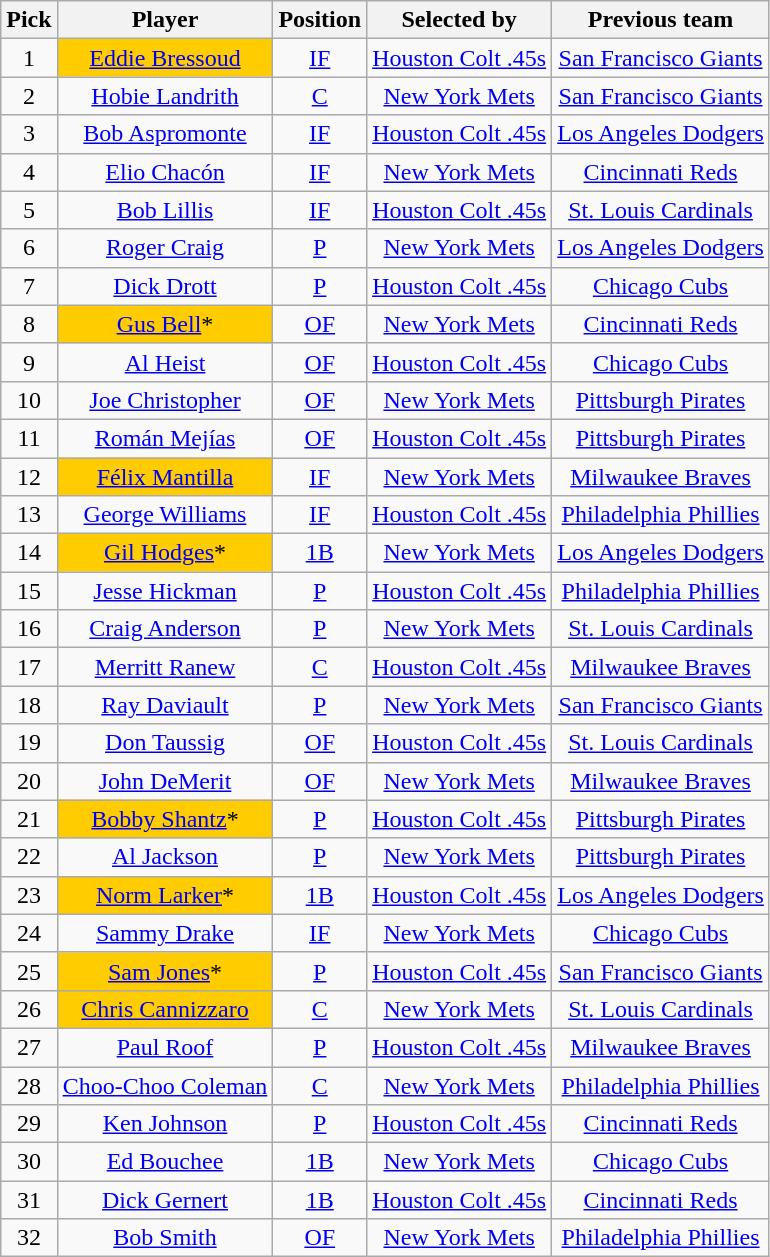<table class="wikitable sortable" style="text-align:center">
<tr>
<th>Pick</th>
<th>Player</th>
<th>Position</th>
<th>Selected by</th>
<th>Previous team</th>
</tr>
<tr>
<td>1</td>
<td bgcolor=#FFCC00><a href='#'>Eddie Bressoud</a></td>
<td><a href='#'>IF</a></td>
<td><a href='#'>Houston Colt .45s</a></td>
<td><a href='#'>San Francisco Giants</a></td>
</tr>
<tr>
<td>2</td>
<td><a href='#'>Hobie Landrith</a></td>
<td><a href='#'>C</a></td>
<td><a href='#'>New York Mets</a></td>
<td><a href='#'>San Francisco Giants</a></td>
</tr>
<tr>
<td>3</td>
<td><a href='#'>Bob Aspromonte</a></td>
<td><a href='#'>IF</a></td>
<td><a href='#'>Houston Colt .45s</a></td>
<td><a href='#'>Los Angeles Dodgers</a></td>
</tr>
<tr>
<td>4</td>
<td><a href='#'>Elio Chacón</a></td>
<td><a href='#'>IF</a></td>
<td><a href='#'>New York Mets</a></td>
<td><a href='#'>Cincinnati Reds</a></td>
</tr>
<tr>
<td>5</td>
<td><a href='#'>Bob Lillis</a></td>
<td><a href='#'>IF</a></td>
<td><a href='#'>Houston Colt .45s</a></td>
<td><a href='#'>St. Louis Cardinals</a></td>
</tr>
<tr>
<td>6</td>
<td><a href='#'>Roger Craig</a></td>
<td><a href='#'>P</a></td>
<td><a href='#'>New York Mets</a></td>
<td><a href='#'>Los Angeles Dodgers</a></td>
</tr>
<tr>
<td>7</td>
<td><a href='#'>Dick Drott</a></td>
<td><a href='#'>P</a></td>
<td><a href='#'>Houston Colt .45s</a></td>
<td><a href='#'>Chicago Cubs</a></td>
</tr>
<tr>
<td>8</td>
<td bgcolor=#FFCC00><a href='#'>Gus Bell</a>*</td>
<td><a href='#'>OF</a></td>
<td><a href='#'>New York Mets</a></td>
<td><a href='#'>Cincinnati Reds</a></td>
</tr>
<tr>
<td>9</td>
<td><a href='#'>Al Heist</a></td>
<td><a href='#'>OF</a></td>
<td><a href='#'>Houston Colt .45s</a></td>
<td><a href='#'>Chicago Cubs</a></td>
</tr>
<tr>
<td>10</td>
<td><a href='#'>Joe Christopher</a></td>
<td><a href='#'>OF</a></td>
<td><a href='#'>New York Mets</a></td>
<td><a href='#'>Pittsburgh Pirates</a></td>
</tr>
<tr>
<td>11</td>
<td><a href='#'>Román Mejías</a></td>
<td><a href='#'>OF</a></td>
<td><a href='#'>Houston Colt .45s</a></td>
<td><a href='#'>Pittsburgh Pirates</a></td>
</tr>
<tr>
<td>12</td>
<td bgcolor=#FFCC00><a href='#'>Félix Mantilla</a></td>
<td><a href='#'>IF</a></td>
<td><a href='#'>New York Mets</a></td>
<td><a href='#'>Milwaukee Braves</a></td>
</tr>
<tr>
<td>13</td>
<td><a href='#'>George Williams</a></td>
<td><a href='#'>IF</a></td>
<td><a href='#'>Houston Colt .45s</a></td>
<td><a href='#'>Philadelphia Phillies</a></td>
</tr>
<tr>
<td>14</td>
<td bgcolor=#FFCC00><a href='#'>Gil Hodges</a>*</td>
<td><a href='#'>1B</a></td>
<td><a href='#'>New York Mets</a></td>
<td><a href='#'>Los Angeles Dodgers</a></td>
</tr>
<tr>
<td>15</td>
<td><a href='#'>Jesse Hickman</a></td>
<td><a href='#'>P</a></td>
<td><a href='#'>Houston Colt .45s</a></td>
<td><a href='#'>Philadelphia Phillies</a></td>
</tr>
<tr>
<td>16</td>
<td><a href='#'>Craig Anderson</a></td>
<td><a href='#'>P</a></td>
<td><a href='#'>New York Mets</a></td>
<td><a href='#'>St. Louis Cardinals</a></td>
</tr>
<tr>
<td>17</td>
<td><a href='#'>Merritt Ranew</a></td>
<td><a href='#'>C</a></td>
<td><a href='#'>Houston Colt .45s</a></td>
<td><a href='#'>Milwaukee Braves</a></td>
</tr>
<tr>
<td>18</td>
<td><a href='#'>Ray Daviault</a></td>
<td><a href='#'>P</a></td>
<td><a href='#'>New York Mets</a></td>
<td><a href='#'>San Francisco Giants</a></td>
</tr>
<tr>
<td>19</td>
<td><a href='#'>Don Taussig</a></td>
<td><a href='#'>OF</a></td>
<td><a href='#'>Houston Colt .45s</a></td>
<td><a href='#'>St. Louis Cardinals</a></td>
</tr>
<tr>
<td>20</td>
<td><a href='#'>John DeMerit</a></td>
<td><a href='#'>OF</a></td>
<td><a href='#'>New York Mets</a></td>
<td><a href='#'>Milwaukee Braves</a></td>
</tr>
<tr>
<td>21</td>
<td bgcolor=#FFCC00><a href='#'>Bobby Shantz</a>*</td>
<td><a href='#'>P</a></td>
<td><a href='#'>Houston Colt .45s</a></td>
<td><a href='#'>Pittsburgh Pirates</a></td>
</tr>
<tr>
<td>22</td>
<td><a href='#'>Al Jackson</a></td>
<td><a href='#'>P</a></td>
<td><a href='#'>New York Mets</a></td>
<td><a href='#'>Pittsburgh Pirates</a></td>
</tr>
<tr>
<td>23</td>
<td bgcolor=#FFCC00><a href='#'>Norm Larker</a>*</td>
<td><a href='#'>1B</a></td>
<td><a href='#'>Houston Colt .45s</a></td>
<td><a href='#'>Los Angeles Dodgers</a></td>
</tr>
<tr>
<td>24</td>
<td><a href='#'>Sammy Drake</a></td>
<td><a href='#'>IF</a></td>
<td><a href='#'>New York Mets</a></td>
<td><a href='#'>Chicago Cubs</a></td>
</tr>
<tr>
<td>25</td>
<td bgcolor=#FFCC00><a href='#'>Sam Jones</a>*</td>
<td><a href='#'>P</a></td>
<td><a href='#'>Houston Colt .45s</a></td>
<td><a href='#'>San Francisco Giants</a></td>
</tr>
<tr>
<td>26</td>
<td bgcolor=#FFCC00><a href='#'>Chris Cannizzaro</a></td>
<td><a href='#'>C</a></td>
<td><a href='#'>New York Mets</a></td>
<td><a href='#'>St. Louis Cardinals</a></td>
</tr>
<tr>
<td>27</td>
<td><a href='#'>Paul Roof</a></td>
<td><a href='#'>P</a></td>
<td><a href='#'>Houston Colt .45s</a></td>
<td><a href='#'>Milwaukee Braves</a></td>
</tr>
<tr>
<td>28</td>
<td><a href='#'>Choo-Choo Coleman</a></td>
<td><a href='#'>C</a></td>
<td><a href='#'>New York Mets</a></td>
<td><a href='#'>Philadelphia Phillies</a></td>
</tr>
<tr>
<td>29</td>
<td><a href='#'>Ken Johnson</a></td>
<td><a href='#'>P</a></td>
<td><a href='#'>Houston Colt .45s</a></td>
<td><a href='#'>Cincinnati Reds</a></td>
</tr>
<tr>
<td>30</td>
<td><a href='#'>Ed Bouchee</a></td>
<td><a href='#'>1B</a></td>
<td><a href='#'>New York Mets</a></td>
<td><a href='#'>Chicago Cubs</a></td>
</tr>
<tr>
<td>31</td>
<td><a href='#'>Dick Gernert</a></td>
<td><a href='#'>1B</a></td>
<td><a href='#'>Houston Colt .45s</a></td>
<td><a href='#'>Cincinnati Reds</a></td>
</tr>
<tr>
<td>32</td>
<td><a href='#'>Bob Smith</a></td>
<td><a href='#'>OF</a></td>
<td><a href='#'>New York Mets</a></td>
<td><a href='#'>Philadelphia Phillies</a></td>
</tr>
</table>
